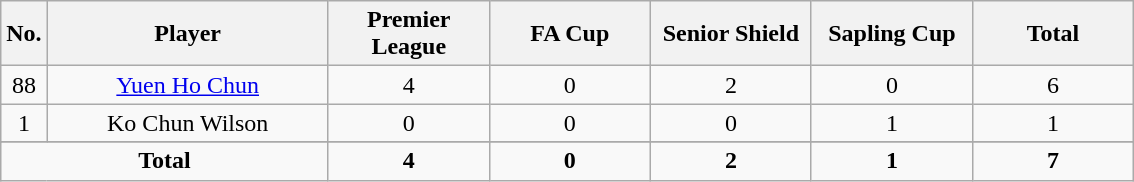<table class="wikitable sortable alternance"  style="text-align:center">
<tr>
<th width=10><strong>No.</strong></th>
<th scope="col" style="width:180px;"><strong>Player</strong></th>
<th width=100>Premier League</th>
<th width=100>FA Cup</th>
<th width=100>Senior Shield</th>
<th width=100>Sapling Cup</th>
<th width=100>Total</th>
</tr>
<tr>
<td>88</td>
<td> <a href='#'>Yuen Ho Chun</a></td>
<td>4</td>
<td>0</td>
<td>2</td>
<td>0</td>
<td>6</td>
</tr>
<tr>
<td>1</td>
<td> Ko Chun Wilson</td>
<td>0</td>
<td>0</td>
<td>0</td>
<td>1</td>
<td>1</td>
</tr>
<tr>
</tr>
<tr class="sortbottom">
<td colspan="2"><strong>Total</strong></td>
<td><strong>4</strong></td>
<td><strong>0</strong></td>
<td><strong>2</strong></td>
<td><strong>1</strong></td>
<td><strong>7</strong></td>
</tr>
</table>
